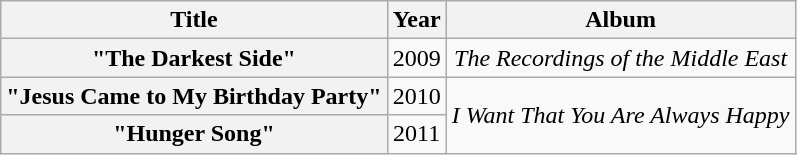<table class="wikitable plainrowheaders" style="text-align:center;" border="1">
<tr>
<th>Title</th>
<th>Year</th>
<th>Album</th>
</tr>
<tr>
<th scope="row">"The Darkest Side"</th>
<td>2009</td>
<td><em>The Recordings of the Middle East</em></td>
</tr>
<tr>
<th scope="row">"Jesus Came to My Birthday Party"</th>
<td>2010</td>
<td rowspan="2"><em>I Want That You Are Always Happy</em></td>
</tr>
<tr>
<th scope="row">"Hunger Song"</th>
<td>2011</td>
</tr>
</table>
